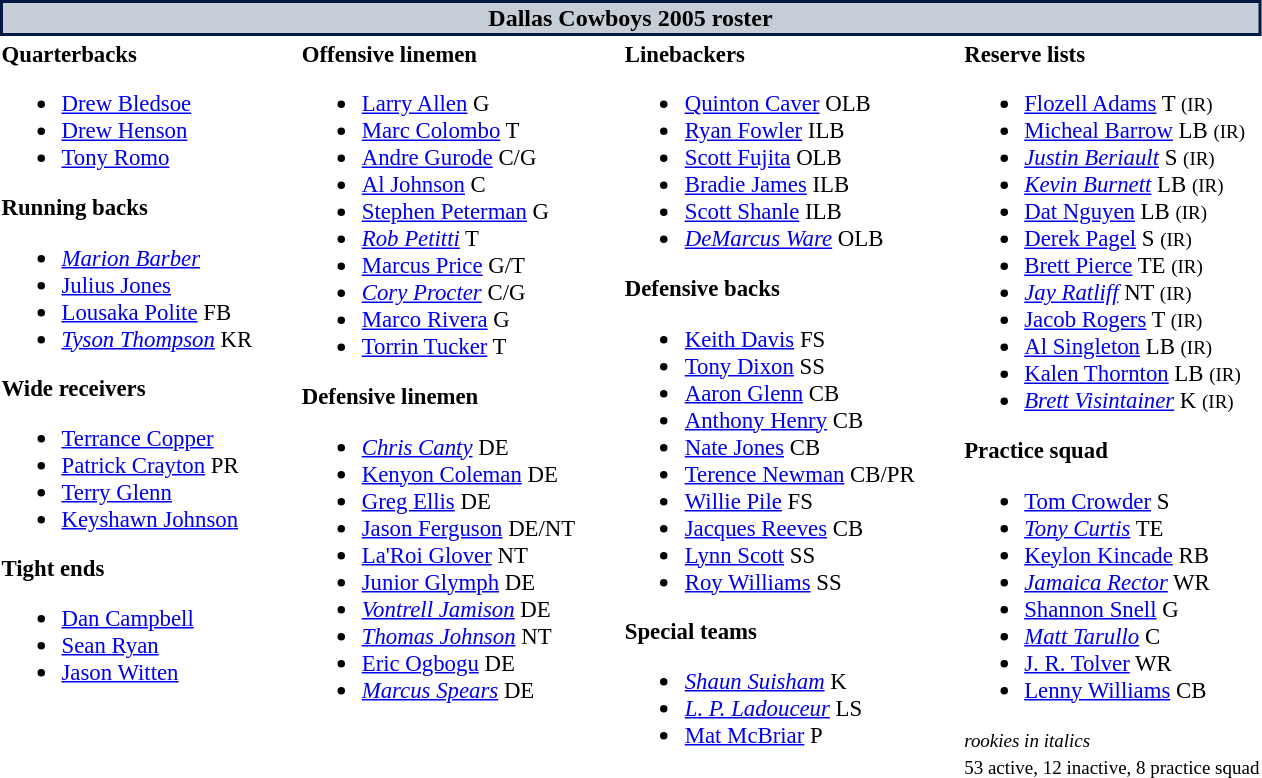<table class="toccolours" style="text-align: left;">
<tr>
<th colspan="7" style="background:#c5ced6; color:black; border: 2px solid #001942; text-align: center;">Dallas Cowboys 2005 roster</th>
</tr>
<tr>
<td style="font-size: 95%;" valign="top"><strong>Quarterbacks</strong><br><ul><li> <a href='#'>Drew Bledsoe</a></li><li> <a href='#'>Drew Henson</a></li><li> <a href='#'>Tony Romo</a></li></ul><strong>Running backs</strong><ul><li> <em><a href='#'>Marion Barber</a></em></li><li> <a href='#'>Julius Jones</a></li><li> <a href='#'>Lousaka Polite</a> FB</li><li> <em><a href='#'>Tyson Thompson</a></em>  KR</li></ul><strong>Wide receivers</strong><ul><li> <a href='#'>Terrance Copper</a></li><li> <a href='#'>Patrick Crayton</a> PR</li><li> <a href='#'>Terry Glenn</a></li><li> <a href='#'>Keyshawn Johnson</a></li></ul><strong>Tight ends</strong><ul><li> <a href='#'>Dan Campbell</a></li><li> <a href='#'>Sean Ryan</a></li><li> <a href='#'>Jason Witten</a></li></ul></td>
<td style="width: 25px;"></td>
<td style="font-size: 95%;" valign="top"><strong>Offensive linemen</strong><br><ul><li> <a href='#'>Larry Allen</a> G</li><li> <a href='#'>Marc Colombo</a> T</li><li> <a href='#'>Andre Gurode</a> C/G</li><li> <a href='#'>Al Johnson</a> C</li><li> <a href='#'>Stephen Peterman</a> G</li><li> <em><a href='#'>Rob Petitti</a></em> T</li><li> <a href='#'>Marcus Price</a> G/T</li><li> <em><a href='#'>Cory Procter</a></em> C/G</li><li> <a href='#'>Marco Rivera</a> G</li><li> <a href='#'>Torrin Tucker</a> T</li></ul><strong>Defensive linemen</strong><ul><li> <em><a href='#'>Chris Canty</a></em> DE</li><li> <a href='#'>Kenyon Coleman</a> DE</li><li> <a href='#'>Greg Ellis</a> DE</li><li> <a href='#'>Jason Ferguson</a> DE/NT</li><li> <a href='#'>La'Roi Glover</a> NT</li><li> <a href='#'>Junior Glymph</a> DE</li><li> <em><a href='#'>Vontrell Jamison</a></em> DE</li><li> <em><a href='#'>Thomas Johnson</a></em> NT</li><li> <a href='#'>Eric Ogbogu</a> DE</li><li> <em><a href='#'>Marcus Spears</a></em> DE</li></ul></td>
<td style="width: 25px;"></td>
<td style="font-size: 95%;" valign="top"><strong>Linebackers</strong><br><ul><li> <a href='#'>Quinton Caver</a> OLB</li><li> <a href='#'>Ryan Fowler</a> ILB</li><li> <a href='#'>Scott Fujita</a> OLB</li><li> <a href='#'>Bradie James</a> ILB</li><li> <a href='#'>Scott Shanle</a> ILB</li><li> <em><a href='#'>DeMarcus Ware</a></em> OLB</li></ul><strong>Defensive backs</strong><ul><li> <a href='#'>Keith Davis</a> FS</li><li> <a href='#'>Tony Dixon</a> SS</li><li> <a href='#'>Aaron Glenn</a> CB</li><li> <a href='#'>Anthony Henry</a> CB</li><li> <a href='#'>Nate Jones</a> CB</li><li> <a href='#'>Terence Newman</a> CB/PR</li><li> <a href='#'>Willie Pile</a> FS</li><li> <a href='#'>Jacques Reeves</a> CB</li><li> <a href='#'>Lynn Scott</a> SS</li><li> <a href='#'>Roy Williams</a> SS</li></ul><strong>Special teams</strong><ul><li> <em><a href='#'>Shaun Suisham</a></em> K</li><li> <em><a href='#'>L. P. Ladouceur</a></em> LS</li><li> <a href='#'>Mat McBriar</a> P</li></ul></td>
<td style="width: 25px;"></td>
<td style="font-size: 95%;" valign="top"><strong>Reserve lists</strong><br><ul><li> <a href='#'>Flozell Adams</a> T <small>(IR)</small> </li><li> <a href='#'>Micheal Barrow</a> LB <small>(IR)</small> </li><li> <em><a href='#'>Justin Beriault</a></em> S <small>(IR)</small> </li><li> <em><a href='#'>Kevin Burnett</a></em> LB <small>(IR)</small> </li><li> <a href='#'>Dat Nguyen</a> LB <small>(IR)</small> </li><li> <a href='#'>Derek Pagel</a> S <small>(IR)</small> </li><li> <a href='#'>Brett Pierce</a> TE <small>(IR)</small> </li><li> <em><a href='#'>Jay Ratliff</a></em> NT <small>(IR)</small> </li><li> <a href='#'>Jacob Rogers</a> T <small>(IR)</small> </li><li> <a href='#'>Al Singleton</a> LB <small>(IR)</small> </li><li> <a href='#'>Kalen Thornton</a> LB <small>(IR)</small> </li><li> <em><a href='#'>Brett Visintainer</a></em> K <small>(IR)</small> </li></ul><strong>Practice squad</strong><ul><li> <a href='#'>Tom Crowder</a> S</li><li> <em><a href='#'>Tony Curtis</a></em> TE</li><li> <a href='#'>Keylon Kincade</a> RB</li><li> <em><a href='#'>Jamaica Rector</a></em> WR</li><li> <a href='#'>Shannon Snell</a> G</li><li> <em><a href='#'>Matt Tarullo</a></em> C</li><li> <a href='#'>J. R. Tolver</a> WR</li><li> <a href='#'>Lenny Williams</a> CB</li></ul><small><em>rookies in italics</em></small><br>
<small>53 active, 12 inactive, 8 practice squad</small></td>
</tr>
<tr>
</tr>
</table>
